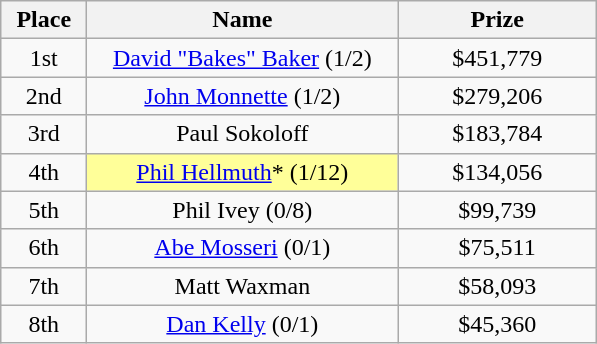<table class="wikitable">
<tr>
<th width="50">Place</th>
<th width="200">Name</th>
<th width="125">Prize</th>
</tr>
<tr>
<td align = "center">1st</td>
<td align = "center"><a href='#'>David "Bakes" Baker</a> (1/2)</td>
<td align = "center">$451,779</td>
</tr>
<tr>
<td align = "center">2nd</td>
<td align = "center"><a href='#'>John Monnette</a> (1/2)</td>
<td align = "center">$279,206</td>
</tr>
<tr>
<td align = "center">3rd</td>
<td align = "center">Paul Sokoloff</td>
<td align = "center">$183,784</td>
</tr>
<tr>
<td align = "center">4th</td>
<td align = "center" bgcolor="#FFFF99"><a href='#'>Phil Hellmuth</a>* (1/12)</td>
<td align = "center">$134,056</td>
</tr>
<tr>
<td align = "center">5th</td>
<td align = "center">Phil Ivey (0/8)</td>
<td align = "center">$99,739</td>
</tr>
<tr>
<td align = "center">6th</td>
<td align = "center"><a href='#'>Abe Mosseri</a> (0/1)</td>
<td align = "center">$75,511</td>
</tr>
<tr>
<td align = "center">7th</td>
<td align = "center">Matt Waxman</td>
<td align = "center">$58,093</td>
</tr>
<tr>
<td align = "center">8th</td>
<td align = "center"><a href='#'>Dan Kelly</a> (0/1)</td>
<td align = "center">$45,360</td>
</tr>
</table>
